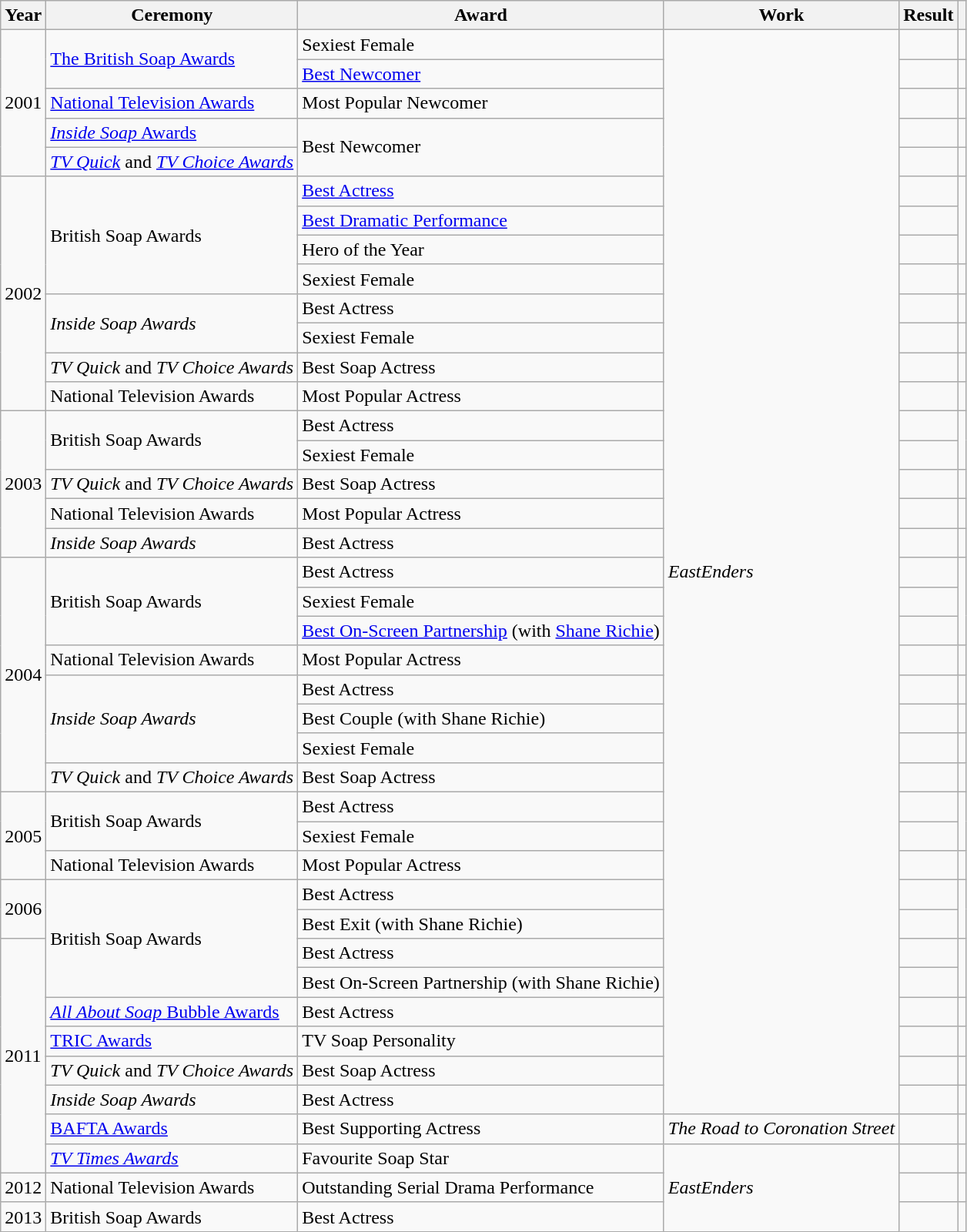<table class="wikitable sortable">
<tr>
<th>Year</th>
<th>Ceremony</th>
<th>Award</th>
<th>Work</th>
<th>Result</th>
<th></th>
</tr>
<tr>
<td rowspan="5">2001</td>
<td rowspan="2"><a href='#'>The British Soap Awards</a></td>
<td>Sexiest Female</td>
<td rowspan="37"><em>EastEnders</em></td>
<td></td>
<td align="center"></td>
</tr>
<tr>
<td><a href='#'>Best Newcomer</a></td>
<td></td>
<td align="center"></td>
</tr>
<tr>
<td><a href='#'>National Television Awards</a></td>
<td>Most Popular Newcomer</td>
<td></td>
<td align="center"></td>
</tr>
<tr>
<td><a href='#'><em>Inside Soap</em> Awards</a></td>
<td rowspan="2">Best Newcomer</td>
<td></td>
<td align="center"></td>
</tr>
<tr>
<td><em><a href='#'>TV Quick</a></em> and <em><a href='#'>TV Choice Awards</a></em></td>
<td></td>
<td align="center"></td>
</tr>
<tr>
<td rowspan="8">2002</td>
<td rowspan="4">British Soap Awards</td>
<td><a href='#'>Best Actress</a></td>
<td></td>
<td rowspan="3" align="center"></td>
</tr>
<tr>
<td><a href='#'>Best Dramatic Performance</a></td>
<td></td>
</tr>
<tr>
<td>Hero of the Year</td>
<td></td>
</tr>
<tr>
<td>Sexiest Female</td>
<td></td>
<td align="center"></td>
</tr>
<tr>
<td rowspan="2"><em>Inside Soap Awards</em></td>
<td>Best Actress</td>
<td></td>
<td align="center"></td>
</tr>
<tr>
<td>Sexiest Female</td>
<td></td>
<td align="center"></td>
</tr>
<tr>
<td><em>TV Quick</em> and <em>TV Choice Awards</em></td>
<td>Best Soap Actress</td>
<td></td>
<td align="center"></td>
</tr>
<tr>
<td>National Television Awards</td>
<td>Most Popular Actress</td>
<td></td>
<td align="center"></td>
</tr>
<tr>
<td rowspan="5">2003</td>
<td rowspan="2">British Soap Awards</td>
<td>Best Actress</td>
<td></td>
<td align="center" rowspan="2"></td>
</tr>
<tr>
<td>Sexiest Female</td>
<td></td>
</tr>
<tr>
<td><em>TV Quick</em> and <em>TV Choice Awards</em></td>
<td>Best Soap Actress</td>
<td></td>
<td align="center"></td>
</tr>
<tr>
<td>National Television Awards</td>
<td>Most Popular Actress</td>
<td></td>
<td align="center"></td>
</tr>
<tr>
<td><em>Inside Soap Awards</em></td>
<td>Best Actress</td>
<td></td>
<td align="center"></td>
</tr>
<tr>
<td rowspan="8">2004</td>
<td rowspan="3">British Soap Awards</td>
<td>Best Actress</td>
<td></td>
<td align="center" rowspan="3"></td>
</tr>
<tr>
<td>Sexiest Female</td>
<td></td>
</tr>
<tr>
<td><a href='#'>Best On-Screen Partnership</a> (with <a href='#'>Shane Richie</a>)</td>
<td></td>
</tr>
<tr>
<td>National Television Awards</td>
<td>Most Popular Actress</td>
<td></td>
<td align="center"></td>
</tr>
<tr>
<td rowspan="3"><em>Inside Soap Awards</em></td>
<td>Best Actress</td>
<td></td>
<td align="center"></td>
</tr>
<tr>
<td>Best Couple (with Shane Richie)</td>
<td></td>
<td align="center"></td>
</tr>
<tr>
<td>Sexiest Female</td>
<td></td>
<td align="center"></td>
</tr>
<tr>
<td><em>TV Quick</em> and <em>TV Choice Awards</em></td>
<td>Best Soap Actress</td>
<td></td>
<td align="center"></td>
</tr>
<tr>
<td rowspan="3">2005</td>
<td rowspan="2">British Soap Awards</td>
<td>Best Actress</td>
<td></td>
<td align="center" rowspan="2"></td>
</tr>
<tr>
<td>Sexiest Female</td>
<td></td>
</tr>
<tr>
<td>National Television Awards</td>
<td>Most Popular Actress</td>
<td></td>
<td align="center"></td>
</tr>
<tr>
<td rowspan="2">2006</td>
<td rowspan="4">British Soap Awards</td>
<td>Best Actress</td>
<td></td>
<td align="center" rowspan="2"></td>
</tr>
<tr>
<td>Best Exit (with Shane Richie)</td>
<td></td>
</tr>
<tr>
<td rowspan="8">2011</td>
<td>Best Actress</td>
<td></td>
<td align="center" rowspan="2"></td>
</tr>
<tr>
<td>Best On-Screen Partnership (with Shane Richie)</td>
<td></td>
</tr>
<tr>
<td><a href='#'><em>All About Soap</em> Bubble Awards</a></td>
<td>Best Actress</td>
<td></td>
<td align="center"></td>
</tr>
<tr>
<td><a href='#'>TRIC Awards</a></td>
<td>TV Soap Personality</td>
<td></td>
<td align="center"></td>
</tr>
<tr>
<td><em>TV Quick</em> and <em>TV Choice Awards</em></td>
<td>Best Soap Actress</td>
<td></td>
<td align="center"></td>
</tr>
<tr>
<td><em>Inside Soap Awards</em></td>
<td>Best Actress</td>
<td></td>
<td align="center"></td>
</tr>
<tr>
<td><a href='#'>BAFTA Awards</a></td>
<td>Best Supporting Actress</td>
<td><em>The Road to Coronation Street</em></td>
<td></td>
<td align="center"></td>
</tr>
<tr>
<td><em><a href='#'>TV Times Awards</a></em></td>
<td>Favourite Soap Star</td>
<td rowspan="3"><em>EastEnders</em></td>
<td></td>
<td align="center"></td>
</tr>
<tr>
<td>2012</td>
<td>National Television Awards</td>
<td>Outstanding Serial Drama Performance</td>
<td></td>
<td align="center"></td>
</tr>
<tr>
<td>2013</td>
<td>British Soap Awards</td>
<td>Best Actress</td>
<td></td>
<td align="center"></td>
</tr>
</table>
